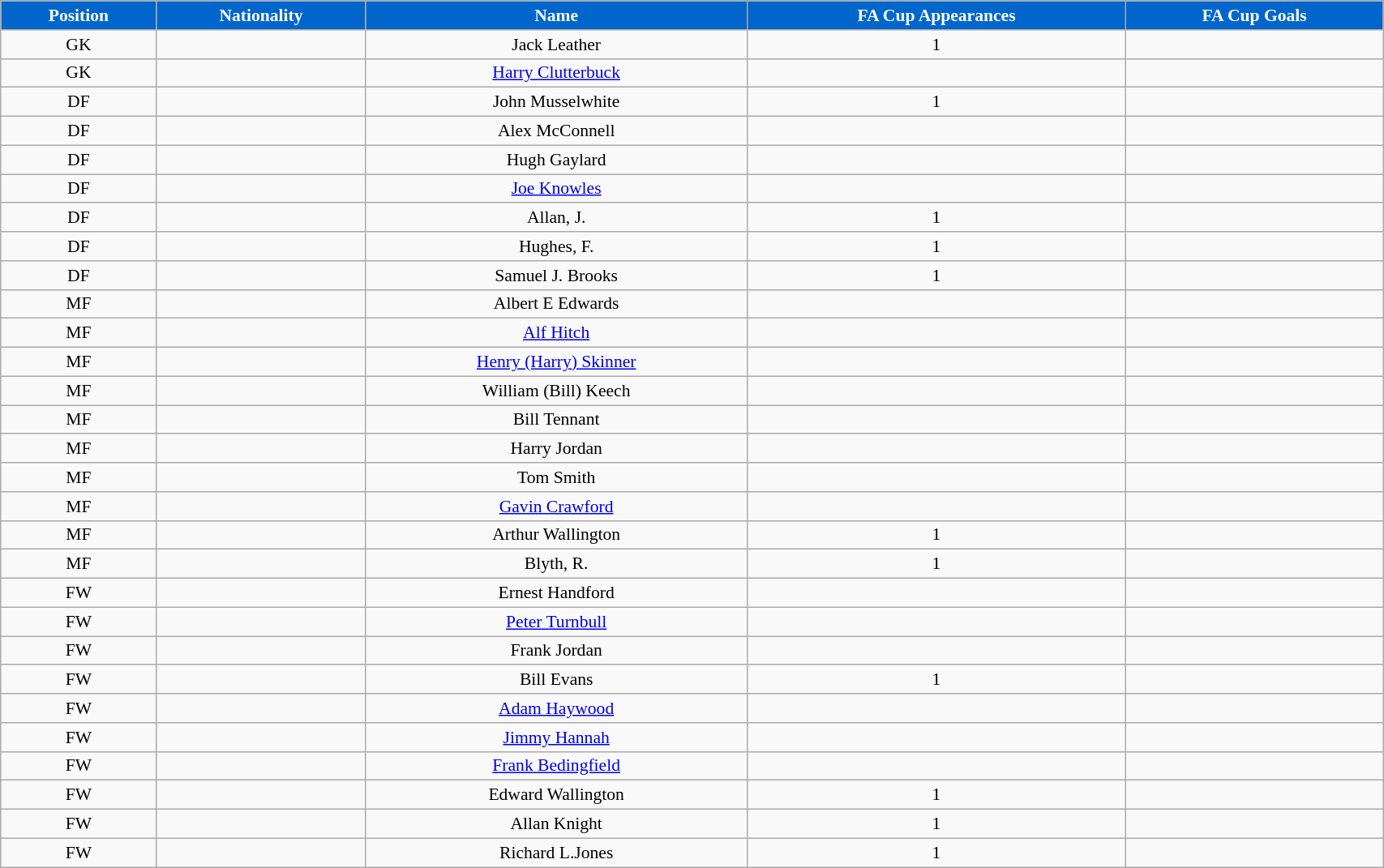<table class="wikitable" style="text-align:center; font-size:90%; width:90%;">
<tr>
<th style="background:#0066CC; color:#FFFFFF; text-align:center;">Position</th>
<th style="background:#0066CC; color:#FFFFFF; text-align:center;">Nationality</th>
<th style="background:#0066CC; color:#FFFFFF; text-align:center;"><strong>Name</strong></th>
<th style="background:#0066CC; color:#FFFFFF; text-align:center;">FA Cup Appearances</th>
<th style="background:#0066CC; color:#FFFFFF; text-align:center;">FA Cup Goals</th>
</tr>
<tr>
<td>GK</td>
<td></td>
<td>Jack Leather</td>
<td>1</td>
<td></td>
</tr>
<tr>
<td>GK</td>
<td></td>
<td><a href='#'>Harry Clutterbuck</a></td>
<td></td>
<td></td>
</tr>
<tr>
<td>DF</td>
<td></td>
<td>John Musselwhite</td>
<td>1</td>
<td></td>
</tr>
<tr>
<td>DF</td>
<td></td>
<td>Alex McConnell</td>
<td></td>
<td></td>
</tr>
<tr>
<td>DF</td>
<td></td>
<td>Hugh Gaylard</td>
<td></td>
<td></td>
</tr>
<tr>
<td>DF</td>
<td></td>
<td><a href='#'>Joe Knowles</a></td>
<td></td>
<td></td>
</tr>
<tr>
<td>DF</td>
<td></td>
<td>Allan, J.</td>
<td>1</td>
<td></td>
</tr>
<tr>
<td>DF</td>
<td></td>
<td>Hughes, F.</td>
<td>1</td>
<td></td>
</tr>
<tr>
<td>DF</td>
<td></td>
<td>Samuel J. Brooks</td>
<td>1</td>
<td></td>
</tr>
<tr>
<td>MF</td>
<td></td>
<td>Albert E Edwards</td>
<td></td>
<td></td>
</tr>
<tr>
<td>MF</td>
<td></td>
<td><a href='#'>Alf Hitch</a></td>
<td></td>
<td></td>
</tr>
<tr>
<td>MF</td>
<td></td>
<td><a href='#'>Henry (Harry) Skinner</a></td>
<td></td>
<td></td>
</tr>
<tr>
<td>MF</td>
<td></td>
<td>William (Bill) Keech</td>
<td></td>
<td></td>
</tr>
<tr>
<td>MF</td>
<td></td>
<td>Bill Tennant</td>
<td></td>
<td></td>
</tr>
<tr>
<td>MF</td>
<td></td>
<td>Harry Jordan</td>
<td></td>
<td></td>
</tr>
<tr>
<td>MF</td>
<td></td>
<td>Tom Smith</td>
<td></td>
<td></td>
</tr>
<tr>
<td>MF</td>
<td></td>
<td><a href='#'>Gavin Crawford</a></td>
<td></td>
<td></td>
</tr>
<tr>
<td>MF</td>
<td></td>
<td>Arthur Wallington</td>
<td>1</td>
<td></td>
</tr>
<tr>
<td>MF</td>
<td></td>
<td>Blyth, R.</td>
<td>1</td>
<td></td>
</tr>
<tr>
<td>FW</td>
<td></td>
<td>Ernest Handford</td>
<td></td>
<td></td>
</tr>
<tr>
<td>FW</td>
<td></td>
<td><a href='#'>Peter Turnbull</a></td>
<td></td>
<td></td>
</tr>
<tr>
<td>FW</td>
<td></td>
<td>Frank Jordan</td>
<td></td>
<td></td>
</tr>
<tr>
<td>FW</td>
<td></td>
<td>Bill Evans</td>
<td>1</td>
<td></td>
</tr>
<tr>
<td>FW</td>
<td></td>
<td><a href='#'>Adam Haywood</a></td>
<td></td>
<td></td>
</tr>
<tr>
<td>FW</td>
<td></td>
<td><a href='#'>Jimmy Hannah</a></td>
<td></td>
<td></td>
</tr>
<tr>
<td>FW</td>
<td></td>
<td><a href='#'>Frank Bedingfield</a></td>
<td></td>
<td></td>
</tr>
<tr>
<td>FW</td>
<td></td>
<td>Edward Wallington</td>
<td>1</td>
<td></td>
</tr>
<tr>
<td>FW</td>
<td></td>
<td>Allan Knight</td>
<td>1</td>
<td></td>
</tr>
<tr>
<td>FW</td>
<td></td>
<td>Richard L.Jones</td>
<td>1</td>
<td></td>
</tr>
</table>
